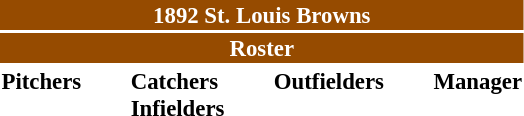<table class="toccolours" style="font-size: 95%;">
<tr>
<th colspan="10" style="background-color: #964B00; color: white; text-align: center;">1892 St. Louis Browns</th>
</tr>
<tr>
<td colspan="10" style="background-color: #964B00; color: white; text-align: center;"><strong>Roster</strong></td>
</tr>
<tr>
<td valign="top"><strong>Pitchers</strong><br>







</td>
<td width="25px"></td>
<td valign="top"><strong>Catchers</strong><br>




<strong>Infielders</strong>











</td>
<td width="25px"></td>
<td valign="top"><strong>Outfielders</strong><br>









</td>
<td width="25px"></td>
<td valign="top"><strong>Manager</strong><br>



</td>
</tr>
</table>
